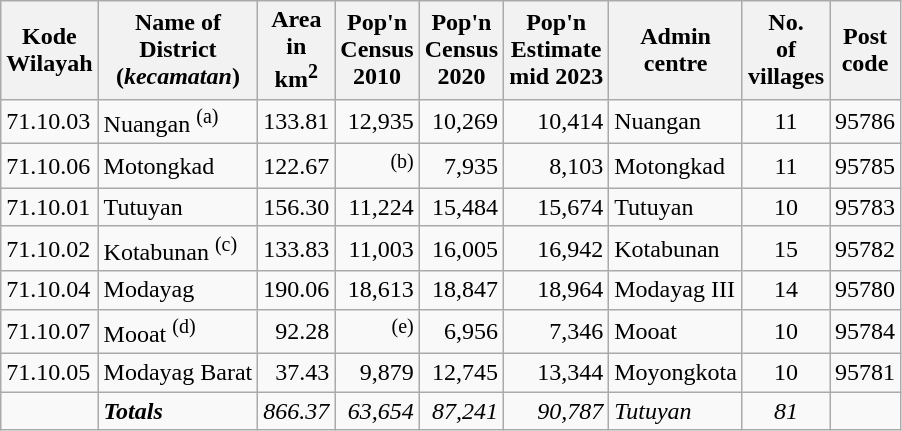<table class="sortable wikitable">
<tr>
<th>Kode <br>Wilayah</th>
<th>Name of<br>District<br>(<em>kecamatan</em>)</th>
<th>Area <br>in<br>km<sup>2</sup></th>
<th>Pop'n<br>Census<br>2010</th>
<th>Pop'n<br>Census<br>2020</th>
<th>Pop'n<br>Estimate<br>mid 2023</th>
<th>Admin<br>centre</th>
<th>No.<br>of<br>villages</th>
<th>Post<br>code</th>
</tr>
<tr>
<td>71.10.03</td>
<td>Nuangan <sup>(a)</sup></td>
<td align="right">133.81</td>
<td align="right">12,935</td>
<td align="right">10,269</td>
<td align="right">10,414</td>
<td>Nuangan</td>
<td align="center">11</td>
<td>95786</td>
</tr>
<tr>
<td>71.10.06</td>
<td>Motongkad</td>
<td align="right">122.67</td>
<td align="right"><sup>(b)</sup></td>
<td align="right">7,935</td>
<td align="right">8,103</td>
<td>Motongkad</td>
<td align="center">11</td>
<td>95785</td>
</tr>
<tr>
<td>71.10.01</td>
<td>Tutuyan</td>
<td align="right">156.30</td>
<td align="right">11,224</td>
<td align="right">15,484</td>
<td align="right">15,674</td>
<td>Tutuyan</td>
<td align="center">10</td>
<td>95783</td>
</tr>
<tr>
<td>71.10.02</td>
<td>Kotabunan <sup>(c)</sup></td>
<td align="right">133.83</td>
<td align="right">11,003</td>
<td align="right">16,005</td>
<td align="right">16,942</td>
<td>Kotabunan</td>
<td align="center">15</td>
<td>95782</td>
</tr>
<tr>
<td>71.10.04</td>
<td>Modayag</td>
<td align="right">190.06</td>
<td align="right">18,613</td>
<td align="right">18,847</td>
<td align="right">18,964</td>
<td>Modayag III</td>
<td align="center">14</td>
<td>95780</td>
</tr>
<tr>
<td>71.10.07</td>
<td>Mooat <sup>(d)</sup></td>
<td align="right">92.28</td>
<td align="right"><sup>(e)</sup></td>
<td align="right">6,956</td>
<td align="right">7,346</td>
<td>Mooat</td>
<td align="center">10</td>
<td>95784</td>
</tr>
<tr>
<td>71.10.05</td>
<td>Modayag Barat</td>
<td align="right">37.43</td>
<td align="right">9,879</td>
<td align="right">12,745</td>
<td align="right">13,344</td>
<td>Moyongkota</td>
<td align="center">10</td>
<td>95781</td>
</tr>
<tr>
<td></td>
<td><strong><em>Totals</em></strong></td>
<td align="right"><em>866.37</em></td>
<td align="right"><em>63,654</em></td>
<td align="right"><em>87,241</em></td>
<td align="right"><em>90,787</em></td>
<td><em>Tutuyan</em></td>
<td align="center"><em>81</em></td>
</tr>
</table>
